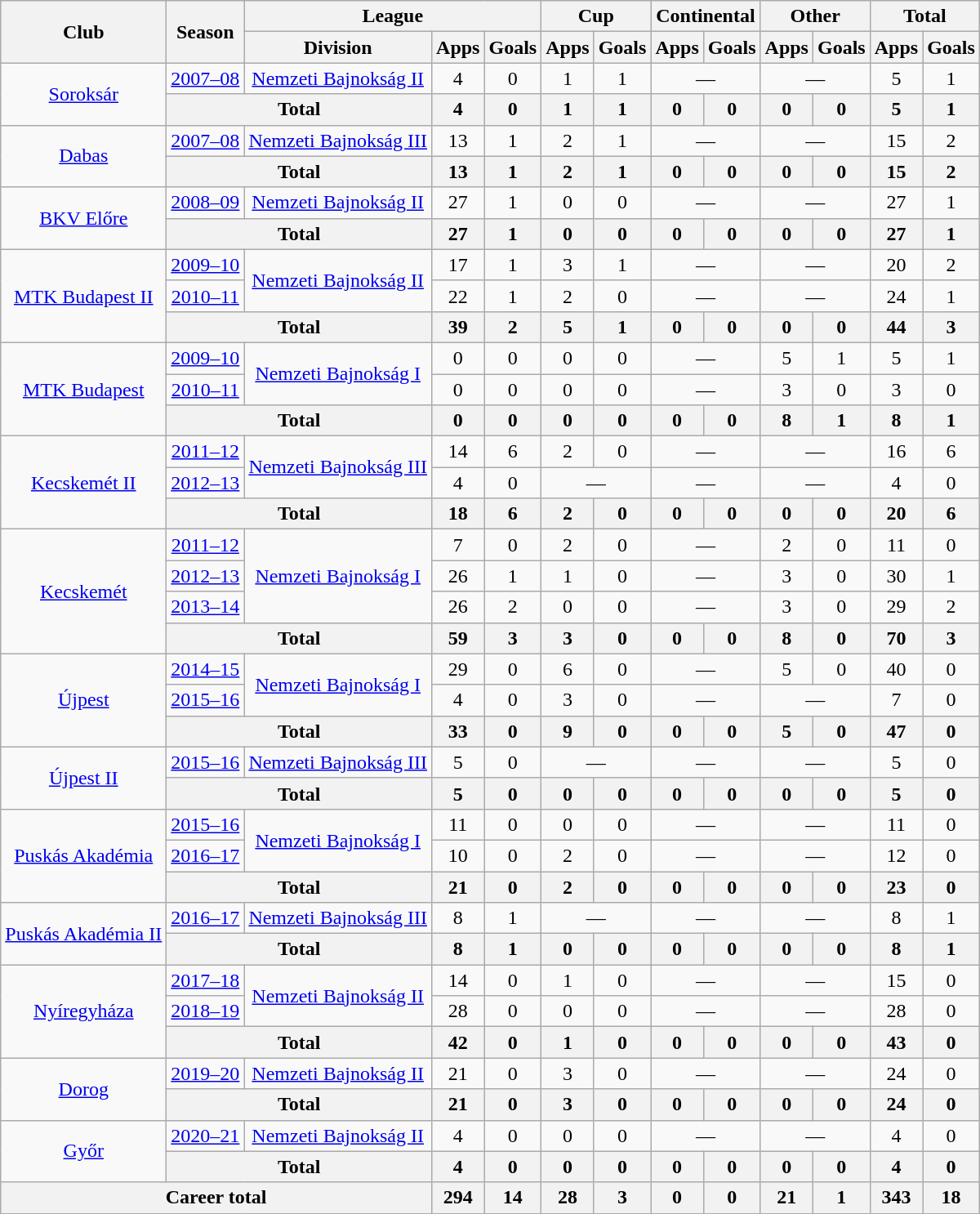<table class="wikitable" style="text-align:center">
<tr>
<th rowspan="2">Club</th>
<th rowspan="2">Season</th>
<th colspan="3">League</th>
<th colspan="2">Cup</th>
<th colspan="2">Continental</th>
<th colspan="2">Other</th>
<th colspan="2">Total</th>
</tr>
<tr>
<th>Division</th>
<th>Apps</th>
<th>Goals</th>
<th>Apps</th>
<th>Goals</th>
<th>Apps</th>
<th>Goals</th>
<th>Apps</th>
<th>Goals</th>
<th>Apps</th>
<th>Goals</th>
</tr>
<tr>
<td rowspan="2"><a href='#'>Soroksár</a></td>
<td><a href='#'>2007–08</a></td>
<td rowspan="1"><a href='#'>Nemzeti Bajnokság II</a></td>
<td>4</td>
<td>0</td>
<td>1</td>
<td>1</td>
<td colspan="2">—</td>
<td colspan="2">—</td>
<td>5</td>
<td>1</td>
</tr>
<tr>
<th colspan="2">Total</th>
<th>4</th>
<th>0</th>
<th>1</th>
<th>1</th>
<th>0</th>
<th>0</th>
<th>0</th>
<th>0</th>
<th>5</th>
<th>1</th>
</tr>
<tr>
<td rowspan="2"><a href='#'>Dabas</a></td>
<td><a href='#'>2007–08</a></td>
<td rowspan="1"><a href='#'>Nemzeti Bajnokság III</a></td>
<td>13</td>
<td>1</td>
<td>2</td>
<td>1</td>
<td colspan="2">—</td>
<td colspan="2">—</td>
<td>15</td>
<td>2</td>
</tr>
<tr>
<th colspan="2">Total</th>
<th>13</th>
<th>1</th>
<th>2</th>
<th>1</th>
<th>0</th>
<th>0</th>
<th>0</th>
<th>0</th>
<th>15</th>
<th>2</th>
</tr>
<tr>
<td rowspan="2"><a href='#'>BKV Előre</a></td>
<td><a href='#'>2008–09</a></td>
<td rowspan="1"><a href='#'>Nemzeti Bajnokság II</a></td>
<td>27</td>
<td>1</td>
<td>0</td>
<td>0</td>
<td colspan="2">—</td>
<td colspan="2">—</td>
<td>27</td>
<td>1</td>
</tr>
<tr>
<th colspan="2">Total</th>
<th>27</th>
<th>1</th>
<th>0</th>
<th>0</th>
<th>0</th>
<th>0</th>
<th>0</th>
<th>0</th>
<th>27</th>
<th>1</th>
</tr>
<tr>
<td rowspan="3"><a href='#'>MTK Budapest II</a></td>
<td><a href='#'>2009–10</a></td>
<td rowspan="2"><a href='#'>Nemzeti Bajnokság II</a></td>
<td>17</td>
<td>1</td>
<td>3</td>
<td>1</td>
<td colspan="2">—</td>
<td colspan="2">—</td>
<td>20</td>
<td>2</td>
</tr>
<tr>
<td><a href='#'>2010–11</a></td>
<td>22</td>
<td>1</td>
<td>2</td>
<td>0</td>
<td colspan="2">—</td>
<td colspan="2">—</td>
<td>24</td>
<td>1</td>
</tr>
<tr>
<th colspan="2">Total</th>
<th>39</th>
<th>2</th>
<th>5</th>
<th>1</th>
<th>0</th>
<th>0</th>
<th>0</th>
<th>0</th>
<th>44</th>
<th>3</th>
</tr>
<tr>
<td rowspan="3"><a href='#'>MTK Budapest</a></td>
<td><a href='#'>2009–10</a></td>
<td rowspan="2"><a href='#'>Nemzeti Bajnokság I</a></td>
<td>0</td>
<td>0</td>
<td>0</td>
<td>0</td>
<td colspan="2">—</td>
<td>5</td>
<td>1</td>
<td>5</td>
<td>1</td>
</tr>
<tr>
<td><a href='#'>2010–11</a></td>
<td>0</td>
<td>0</td>
<td>0</td>
<td>0</td>
<td colspan="2">—</td>
<td>3</td>
<td>0</td>
<td>3</td>
<td>0</td>
</tr>
<tr>
<th colspan="2">Total</th>
<th>0</th>
<th>0</th>
<th>0</th>
<th>0</th>
<th>0</th>
<th>0</th>
<th>8</th>
<th>1</th>
<th>8</th>
<th>1</th>
</tr>
<tr>
<td rowspan="3"><a href='#'>Kecskemét II</a></td>
<td><a href='#'>2011–12</a></td>
<td rowspan="2"><a href='#'>Nemzeti Bajnokság III</a></td>
<td>14</td>
<td>6</td>
<td>2</td>
<td>0</td>
<td colspan="2">—</td>
<td colspan="2">—</td>
<td>16</td>
<td>6</td>
</tr>
<tr>
<td><a href='#'>2012–13</a></td>
<td>4</td>
<td>0</td>
<td colspan="2">—</td>
<td colspan="2">—</td>
<td colspan="2">—</td>
<td>4</td>
<td>0</td>
</tr>
<tr>
<th colspan="2">Total</th>
<th>18</th>
<th>6</th>
<th>2</th>
<th>0</th>
<th>0</th>
<th>0</th>
<th>0</th>
<th>0</th>
<th>20</th>
<th>6</th>
</tr>
<tr>
<td rowspan="4"><a href='#'>Kecskemét</a></td>
<td><a href='#'>2011–12</a></td>
<td rowspan="3"><a href='#'>Nemzeti Bajnokság I</a></td>
<td>7</td>
<td>0</td>
<td>2</td>
<td>0</td>
<td colspan="2">—</td>
<td>2</td>
<td>0</td>
<td>11</td>
<td>0</td>
</tr>
<tr>
<td><a href='#'>2012–13</a></td>
<td>26</td>
<td>1</td>
<td>1</td>
<td>0</td>
<td colspan="2">—</td>
<td>3</td>
<td>0</td>
<td>30</td>
<td>1</td>
</tr>
<tr>
<td><a href='#'>2013–14</a></td>
<td>26</td>
<td>2</td>
<td>0</td>
<td>0</td>
<td colspan="2">—</td>
<td>3</td>
<td>0</td>
<td>29</td>
<td>2</td>
</tr>
<tr>
<th colspan="2">Total</th>
<th>59</th>
<th>3</th>
<th>3</th>
<th>0</th>
<th>0</th>
<th>0</th>
<th>8</th>
<th>0</th>
<th>70</th>
<th>3</th>
</tr>
<tr>
<td rowspan="3"><a href='#'>Újpest</a></td>
<td><a href='#'>2014–15</a></td>
<td rowspan="2"><a href='#'>Nemzeti Bajnokság I</a></td>
<td>29</td>
<td>0</td>
<td>6</td>
<td>0</td>
<td colspan="2">—</td>
<td>5</td>
<td>0</td>
<td>40</td>
<td>0</td>
</tr>
<tr>
<td><a href='#'>2015–16</a></td>
<td>4</td>
<td>0</td>
<td>3</td>
<td>0</td>
<td colspan="2">—</td>
<td colspan="2">—</td>
<td>7</td>
<td>0</td>
</tr>
<tr>
<th colspan="2">Total</th>
<th>33</th>
<th>0</th>
<th>9</th>
<th>0</th>
<th>0</th>
<th>0</th>
<th>5</th>
<th>0</th>
<th>47</th>
<th>0</th>
</tr>
<tr>
<td rowspan="2"><a href='#'>Újpest II</a></td>
<td><a href='#'>2015–16</a></td>
<td rowspan="1"><a href='#'>Nemzeti Bajnokság III</a></td>
<td>5</td>
<td>0</td>
<td colspan="2">—</td>
<td colspan="2">—</td>
<td colspan="2">—</td>
<td>5</td>
<td>0</td>
</tr>
<tr>
<th colspan="2">Total</th>
<th>5</th>
<th>0</th>
<th>0</th>
<th>0</th>
<th>0</th>
<th>0</th>
<th>0</th>
<th>0</th>
<th>5</th>
<th>0</th>
</tr>
<tr>
<td rowspan="3"><a href='#'>Puskás Akadémia</a></td>
<td><a href='#'>2015–16</a></td>
<td rowspan="2"><a href='#'>Nemzeti Bajnokság I</a></td>
<td>11</td>
<td>0</td>
<td>0</td>
<td>0</td>
<td colspan="2">—</td>
<td colspan="2">—</td>
<td>11</td>
<td>0</td>
</tr>
<tr>
<td><a href='#'>2016–17</a></td>
<td>10</td>
<td>0</td>
<td>2</td>
<td>0</td>
<td colspan="2">—</td>
<td colspan="2">—</td>
<td>12</td>
<td>0</td>
</tr>
<tr>
<th colspan="2">Total</th>
<th>21</th>
<th>0</th>
<th>2</th>
<th>0</th>
<th>0</th>
<th>0</th>
<th>0</th>
<th>0</th>
<th>23</th>
<th>0</th>
</tr>
<tr>
<td rowspan="2"><a href='#'>Puskás Akadémia II</a></td>
<td><a href='#'>2016–17</a></td>
<td rowspan="1"><a href='#'>Nemzeti Bajnokság III</a></td>
<td>8</td>
<td>1</td>
<td colspan="2">—</td>
<td colspan="2">—</td>
<td colspan="2">—</td>
<td>8</td>
<td>1</td>
</tr>
<tr>
<th colspan="2">Total</th>
<th>8</th>
<th>1</th>
<th>0</th>
<th>0</th>
<th>0</th>
<th>0</th>
<th>0</th>
<th>0</th>
<th>8</th>
<th>1</th>
</tr>
<tr>
<td rowspan="3"><a href='#'>Nyíregyháza</a></td>
<td><a href='#'>2017–18</a></td>
<td rowspan="2"><a href='#'>Nemzeti Bajnokság II</a></td>
<td>14</td>
<td>0</td>
<td>1</td>
<td>0</td>
<td colspan="2">—</td>
<td colspan="2">—</td>
<td>15</td>
<td>0</td>
</tr>
<tr>
<td><a href='#'>2018–19</a></td>
<td>28</td>
<td>0</td>
<td>0</td>
<td>0</td>
<td colspan="2">—</td>
<td colspan="2">—</td>
<td>28</td>
<td>0</td>
</tr>
<tr>
<th colspan="2">Total</th>
<th>42</th>
<th>0</th>
<th>1</th>
<th>0</th>
<th>0</th>
<th>0</th>
<th>0</th>
<th>0</th>
<th>43</th>
<th>0</th>
</tr>
<tr>
<td rowspan="2"><a href='#'>Dorog</a></td>
<td><a href='#'>2019–20</a></td>
<td rowspan="1"><a href='#'>Nemzeti Bajnokság II</a></td>
<td>21</td>
<td>0</td>
<td>3</td>
<td>0</td>
<td colspan="2">—</td>
<td colspan="2">—</td>
<td>24</td>
<td>0</td>
</tr>
<tr>
<th colspan="2">Total</th>
<th>21</th>
<th>0</th>
<th>3</th>
<th>0</th>
<th>0</th>
<th>0</th>
<th>0</th>
<th>0</th>
<th>24</th>
<th>0</th>
</tr>
<tr>
<td rowspan="2"><a href='#'>Győr</a></td>
<td><a href='#'>2020–21</a></td>
<td rowspan="1"><a href='#'>Nemzeti Bajnokság II</a></td>
<td>4</td>
<td>0</td>
<td>0</td>
<td>0</td>
<td colspan="2">—</td>
<td colspan="2">—</td>
<td>4</td>
<td>0</td>
</tr>
<tr>
<th colspan="2">Total</th>
<th>4</th>
<th>0</th>
<th>0</th>
<th>0</th>
<th>0</th>
<th>0</th>
<th>0</th>
<th>0</th>
<th>4</th>
<th>0</th>
</tr>
<tr>
<th colspan="3">Career total</th>
<th>294</th>
<th>14</th>
<th>28</th>
<th>3</th>
<th>0</th>
<th>0</th>
<th>21</th>
<th>1</th>
<th>343</th>
<th>18</th>
</tr>
</table>
